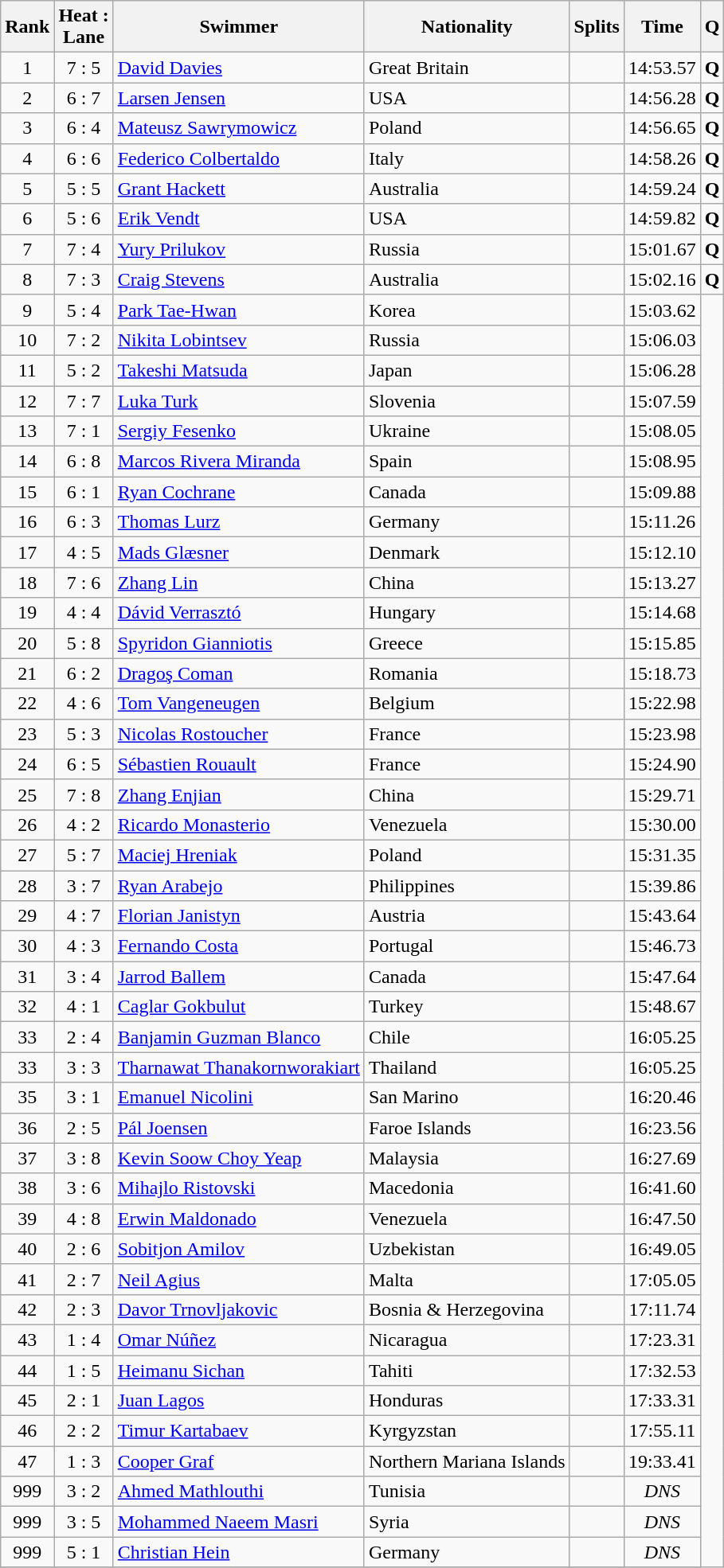<table class="wikitable sortable">
<tr>
<th>Rank</th>
<th>Heat : <br>Lane</th>
<th>Swimmer</th>
<th>Nationality</th>
<th>Splits</th>
<th>Time</th>
<th>Q</th>
</tr>
<tr>
<td align="center">1</td>
<td align="center">7 : 5</td>
<td><a href='#'>David Davies</a></td>
<td> Great Britain</td>
<td></td>
<td align="center">14:53.57</td>
<td align="center"><strong>Q</strong></td>
</tr>
<tr>
<td align="center">2</td>
<td align="center">6 : 7</td>
<td><a href='#'>Larsen Jensen</a></td>
<td> USA</td>
<td></td>
<td align="center">14:56.28</td>
<td align="center"><strong>Q</strong></td>
</tr>
<tr>
<td align="center">3</td>
<td align="center">6 : 4</td>
<td><a href='#'>Mateusz Sawrymowicz</a></td>
<td> Poland</td>
<td></td>
<td align="center">14:56.65</td>
<td align="center"><strong>Q</strong></td>
</tr>
<tr>
<td align="center">4</td>
<td align="center">6 : 6</td>
<td><a href='#'>Federico Colbertaldo</a></td>
<td> Italy</td>
<td></td>
<td align="center">14:58.26</td>
<td align="center"><strong>Q</strong></td>
</tr>
<tr>
<td align="center">5</td>
<td align="center">5 : 5</td>
<td><a href='#'>Grant Hackett</a></td>
<td> Australia</td>
<td></td>
<td align="center">14:59.24</td>
<td align="center"><strong>Q</strong></td>
</tr>
<tr>
<td align="center">6</td>
<td align="center">5 : 6</td>
<td><a href='#'>Erik Vendt</a></td>
<td> USA</td>
<td></td>
<td align="center">14:59.82</td>
<td align="center"><strong>Q</strong></td>
</tr>
<tr>
<td align="center">7</td>
<td align="center">7 : 4</td>
<td><a href='#'>Yury Prilukov</a></td>
<td> Russia</td>
<td></td>
<td align="center">15:01.67</td>
<td align="center"><strong>Q</strong></td>
</tr>
<tr>
<td align="center">8</td>
<td align="center">7 : 3</td>
<td><a href='#'>Craig Stevens</a></td>
<td> Australia</td>
<td></td>
<td align="center">15:02.16</td>
<td align="center"><strong>Q</strong></td>
</tr>
<tr>
<td align="center">9</td>
<td align="center">5 : 4</td>
<td><a href='#'>Park Tae-Hwan</a></td>
<td> Korea</td>
<td></td>
<td align="center">15:03.62</td>
</tr>
<tr>
<td align="center">10</td>
<td align="center">7 : 2</td>
<td><a href='#'>Nikita Lobintsev</a></td>
<td> Russia</td>
<td></td>
<td align="center">15:06.03</td>
</tr>
<tr>
<td align="center">11</td>
<td align="center">5 : 2</td>
<td><a href='#'>Takeshi Matsuda</a></td>
<td> Japan</td>
<td></td>
<td align="center">15:06.28</td>
</tr>
<tr>
<td align="center">12</td>
<td align="center">7 : 7</td>
<td><a href='#'>Luka Turk</a></td>
<td> Slovenia</td>
<td></td>
<td align="center">15:07.59</td>
</tr>
<tr>
<td align="center">13</td>
<td align="center">7 : 1</td>
<td><a href='#'>Sergiy Fesenko</a></td>
<td> Ukraine</td>
<td></td>
<td align="center">15:08.05</td>
</tr>
<tr>
<td align="center">14</td>
<td align="center">6 : 8</td>
<td><a href='#'>Marcos Rivera Miranda</a></td>
<td> Spain</td>
<td></td>
<td align="center">15:08.95</td>
</tr>
<tr>
<td align="center">15</td>
<td align="center">6 : 1</td>
<td><a href='#'>Ryan Cochrane</a></td>
<td> Canada</td>
<td></td>
<td align="center">15:09.88</td>
</tr>
<tr>
<td align="center">16</td>
<td align="center">6 : 3</td>
<td><a href='#'>Thomas Lurz</a></td>
<td> Germany</td>
<td></td>
<td align="center">15:11.26</td>
</tr>
<tr>
<td align="center">17</td>
<td align="center">4 : 5</td>
<td><a href='#'>Mads Glæsner</a></td>
<td> Denmark</td>
<td></td>
<td align="center">15:12.10</td>
</tr>
<tr>
<td align="center">18</td>
<td align="center">7 : 6</td>
<td><a href='#'>Zhang Lin</a></td>
<td> China</td>
<td></td>
<td align="center">15:13.27</td>
</tr>
<tr>
<td align="center">19</td>
<td align="center">4 : 4</td>
<td><a href='#'>Dávid Verrasztó</a></td>
<td> Hungary</td>
<td></td>
<td align="center">15:14.68</td>
</tr>
<tr>
<td align="center">20</td>
<td align="center">5 : 8</td>
<td><a href='#'>Spyridon Gianniotis</a></td>
<td> Greece</td>
<td></td>
<td align="center">15:15.85</td>
</tr>
<tr>
<td align="center">21</td>
<td align="center">6 : 2</td>
<td><a href='#'>Dragoş Coman</a></td>
<td> Romania</td>
<td></td>
<td align="center">15:18.73</td>
</tr>
<tr>
<td align="center">22</td>
<td align="center">4 : 6</td>
<td><a href='#'>Tom Vangeneugen</a></td>
<td> Belgium</td>
<td></td>
<td align="center">15:22.98</td>
</tr>
<tr>
<td align="center">23</td>
<td align="center">5 : 3</td>
<td><a href='#'>Nicolas Rostoucher</a></td>
<td> France</td>
<td></td>
<td align="center">15:23.98</td>
</tr>
<tr>
<td align="center">24</td>
<td align="center">6 : 5</td>
<td><a href='#'>Sébastien Rouault</a></td>
<td> France</td>
<td></td>
<td align="center">15:24.90</td>
</tr>
<tr>
<td align="center">25</td>
<td align="center">7 : 8</td>
<td><a href='#'>Zhang Enjian</a></td>
<td> China</td>
<td></td>
<td align="center">15:29.71</td>
</tr>
<tr>
<td align="center">26</td>
<td align="center">4 : 2</td>
<td><a href='#'>Ricardo Monasterio</a></td>
<td> Venezuela</td>
<td></td>
<td align="center">15:30.00</td>
</tr>
<tr>
<td align="center">27</td>
<td align="center">5 : 7</td>
<td><a href='#'>Maciej Hreniak</a></td>
<td> Poland</td>
<td></td>
<td align="center">15:31.35</td>
</tr>
<tr>
<td align="center">28</td>
<td align="center">3 : 7</td>
<td><a href='#'>Ryan Arabejo</a></td>
<td> Philippines</td>
<td></td>
<td align="center">15:39.86</td>
</tr>
<tr>
<td align="center">29</td>
<td align="center">4 : 7</td>
<td><a href='#'>Florian Janistyn</a></td>
<td> Austria</td>
<td></td>
<td align="center">15:43.64</td>
</tr>
<tr>
<td align="center">30</td>
<td align="center">4 : 3</td>
<td><a href='#'>Fernando Costa</a></td>
<td> Portugal</td>
<td></td>
<td align="center">15:46.73</td>
</tr>
<tr>
<td align="center">31</td>
<td align="center">3 : 4</td>
<td><a href='#'>Jarrod Ballem</a></td>
<td> Canada</td>
<td></td>
<td align="center">15:47.64</td>
</tr>
<tr>
<td align="center">32</td>
<td align="center">4 : 1</td>
<td><a href='#'>Caglar Gokbulut</a></td>
<td> Turkey</td>
<td></td>
<td align="center">15:48.67</td>
</tr>
<tr>
<td align="center">33</td>
<td align="center">2 : 4</td>
<td><a href='#'>Banjamin Guzman Blanco</a></td>
<td> Chile</td>
<td></td>
<td align="center">16:05.25</td>
</tr>
<tr>
<td align="center">33</td>
<td align="center">3 : 3</td>
<td><a href='#'>Tharnawat Thanakornworakiart</a></td>
<td> Thailand</td>
<td></td>
<td align="center">16:05.25</td>
</tr>
<tr>
<td align="center">35</td>
<td align="center">3 : 1</td>
<td><a href='#'>Emanuel Nicolini</a></td>
<td> San Marino</td>
<td></td>
<td align="center">16:20.46</td>
</tr>
<tr>
<td align="center">36</td>
<td align="center">2 : 5</td>
<td><a href='#'>Pál Joensen</a></td>
<td> Faroe Islands</td>
<td></td>
<td align="center">16:23.56</td>
</tr>
<tr>
<td align="center">37</td>
<td align="center">3 : 8</td>
<td><a href='#'>Kevin Soow Choy Yeap</a></td>
<td> Malaysia</td>
<td></td>
<td align="center">16:27.69</td>
</tr>
<tr>
<td align="center">38</td>
<td align="center">3 : 6</td>
<td><a href='#'>Mihajlo Ristovski</a></td>
<td> Macedonia</td>
<td></td>
<td align="center">16:41.60</td>
</tr>
<tr>
<td align="center">39</td>
<td align="center">4 : 8</td>
<td><a href='#'>Erwin Maldonado</a></td>
<td> Venezuela</td>
<td></td>
<td align="center">16:47.50</td>
</tr>
<tr>
<td align="center">40</td>
<td align="center">2 : 6</td>
<td><a href='#'>Sobitjon Amilov</a></td>
<td> Uzbekistan</td>
<td></td>
<td align="center">16:49.05</td>
</tr>
<tr>
<td align="center">41</td>
<td align="center">2 : 7</td>
<td><a href='#'>Neil Agius</a></td>
<td> Malta</td>
<td></td>
<td align="center">17:05.05</td>
</tr>
<tr>
<td align="center">42</td>
<td align="center">2 : 3</td>
<td><a href='#'>Davor Trnovljakovic</a></td>
<td> Bosnia & Herzegovina</td>
<td></td>
<td align="center">17:11.74</td>
</tr>
<tr>
<td align="center">43</td>
<td align="center">1 : 4</td>
<td><a href='#'>Omar Núñez</a></td>
<td> Nicaragua</td>
<td></td>
<td align="center">17:23.31</td>
</tr>
<tr>
<td align="center">44</td>
<td align="center">1 : 5</td>
<td><a href='#'>Heimanu Sichan</a></td>
<td> Tahiti</td>
<td></td>
<td align="center">17:32.53</td>
</tr>
<tr>
<td align="center">45</td>
<td align="center">2 : 1</td>
<td><a href='#'>Juan Lagos</a></td>
<td> Honduras</td>
<td></td>
<td align="center">17:33.31</td>
</tr>
<tr>
<td align="center">46</td>
<td align="center">2 : 2</td>
<td><a href='#'>Timur Kartabaev</a></td>
<td> Kyrgyzstan</td>
<td></td>
<td align="center">17:55.11</td>
</tr>
<tr>
<td align="center">47</td>
<td align="center">1 : 3</td>
<td><a href='#'>Cooper Graf</a></td>
<td> Northern Mariana Islands</td>
<td></td>
<td align="center">19:33.41</td>
</tr>
<tr>
<td align="center"><span>999</span></td>
<td align="center">3 : 2</td>
<td><a href='#'>Ahmed Mathlouthi</a></td>
<td> Tunisia</td>
<td></td>
<td align="center"><em>DNS</em></td>
</tr>
<tr>
<td align="center"><span>999</span></td>
<td align="center">3 : 5</td>
<td><a href='#'>Mohammed Naeem Masri</a></td>
<td> Syria</td>
<td></td>
<td align="center"><em>DNS</em></td>
</tr>
<tr>
<td align="center"><span>999</span></td>
<td align="center">5 : 1</td>
<td><a href='#'>Christian Hein</a></td>
<td> Germany</td>
<td></td>
<td align="center"><em>DNS</em></td>
</tr>
<tr>
</tr>
</table>
